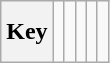<table class="wikitable" style="height:2.6em">
<tr>
<th>Key</th>
<td></td>
<td></td>
<td></td>
<td></td>
<td></td>
</tr>
</table>
